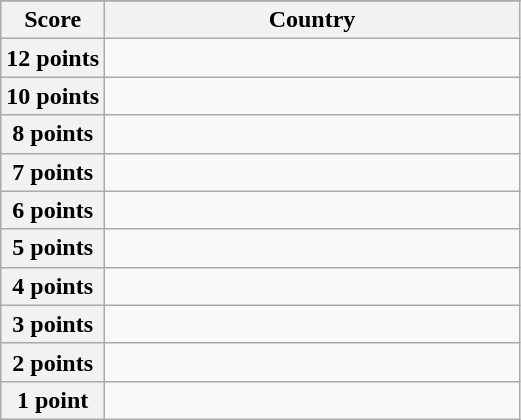<table class="wikitable">
<tr>
</tr>
<tr>
<th scope="col" width="20%">Score</th>
<th scope="col">Country</th>
</tr>
<tr>
<th scope="row">12 points</th>
<td></td>
</tr>
<tr>
<th scope="row">10 points</th>
<td></td>
</tr>
<tr>
<th scope="row">8 points</th>
<td></td>
</tr>
<tr>
<th scope="row">7 points</th>
<td></td>
</tr>
<tr>
<th scope="row">6 points</th>
<td></td>
</tr>
<tr>
<th scope="row">5 points</th>
<td></td>
</tr>
<tr>
<th scope="row">4 points</th>
<td></td>
</tr>
<tr>
<th scope="row">3 points</th>
<td></td>
</tr>
<tr>
<th scope="row">2 points</th>
<td></td>
</tr>
<tr>
<th scope="row">1 point</th>
<td></td>
</tr>
</table>
